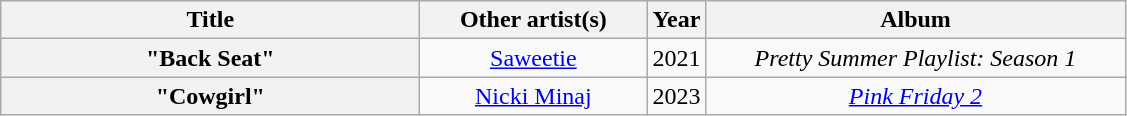<table class="wikitable plainrowheaders" style="text-align:center">
<tr>
<th scope="col" style="width:17em;">Title</th>
<th scope="col" style="width:9em;">Other artist(s)</th>
<th scope="col" style="width:1em;">Year</th>
<th scope="col" style="width:17em;">Album</th>
</tr>
<tr>
<th scope="row">"Back Seat"</th>
<td><a href='#'>Saweetie</a></td>
<td>2021</td>
<td><em>Pretty Summer Playlist: Season 1</em></td>
</tr>
<tr>
<th scope="row">"Cowgirl"</th>
<td><a href='#'>Nicki Minaj</a></td>
<td>2023</td>
<td><em><a href='#'>Pink Friday 2</a></em></td>
</tr>
</table>
